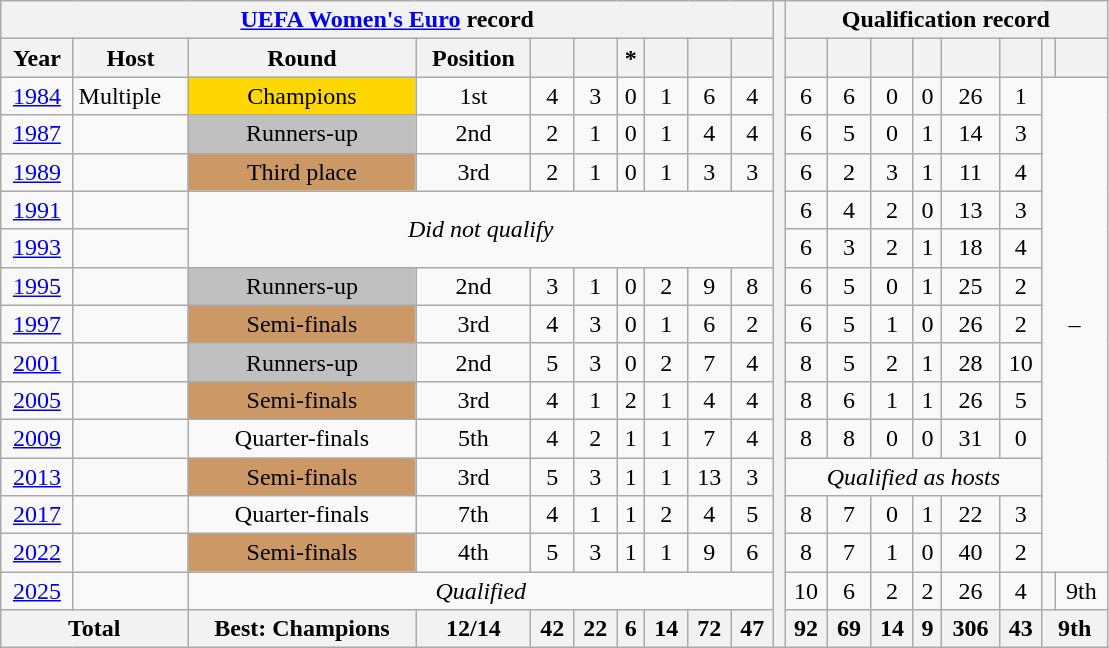<table class="wikitable" style="text-align: center;">
<tr>
<th colspan=10><a href='#'>UEFA Women's Euro</a> record</th>
<th style="width:1%;" rowspan="99"></th>
<th colspan=8>Qualification record</th>
</tr>
<tr>
<th>Year</th>
<th>Host</th>
<th>Round</th>
<th>Position</th>
<th></th>
<th></th>
<th> *</th>
<th></th>
<th></th>
<th><br></th>
<th></th>
<th></th>
<th></th>
<th></th>
<th></th>
<th></th>
<th></th>
<th></th>
</tr>
<tr>
<td><a href='#'>1984</a></td>
<td align=left>Multiple</td>
<td bgcolor=gold>Champions</td>
<td>1st</td>
<td>4</td>
<td>3</td>
<td>0</td>
<td>1</td>
<td>6</td>
<td>4</td>
<td>6</td>
<td>6</td>
<td>0</td>
<td>0</td>
<td>26</td>
<td>1</td>
<td colspan=2 rowspan=13>–</td>
</tr>
<tr>
<td><a href='#'>1987</a></td>
<td align=left></td>
<td bgcolor=silver>Runners-up</td>
<td>2nd</td>
<td>2</td>
<td>1</td>
<td>0</td>
<td>1</td>
<td>4</td>
<td>4</td>
<td>6</td>
<td>5</td>
<td>0</td>
<td>1</td>
<td>14</td>
<td>3</td>
</tr>
<tr>
<td><a href='#'>1989</a></td>
<td align=left></td>
<td bgcolor=#cc9966>Third place</td>
<td>3rd</td>
<td>2</td>
<td>1</td>
<td>0</td>
<td>1</td>
<td>3</td>
<td>3</td>
<td>6</td>
<td>2</td>
<td>3</td>
<td>1</td>
<td>11</td>
<td>4</td>
</tr>
<tr>
<td><a href='#'>1991</a></td>
<td align=left></td>
<td colspan=8 rowspan=2><em>Did not qualify</em></td>
<td>6</td>
<td>4</td>
<td>2</td>
<td>0</td>
<td>13</td>
<td>3</td>
</tr>
<tr>
<td><a href='#'>1993</a></td>
<td align=left></td>
<td>6</td>
<td>3</td>
<td>2</td>
<td>1</td>
<td>18</td>
<td>4</td>
</tr>
<tr>
<td><a href='#'>1995</a></td>
<td align=left></td>
<td bgcolor=silver>Runners-up</td>
<td>2nd</td>
<td>3</td>
<td>1</td>
<td>0</td>
<td>2</td>
<td>9</td>
<td>8</td>
<td>6</td>
<td>5</td>
<td>0</td>
<td>1</td>
<td>25</td>
<td>2</td>
</tr>
<tr>
<td><a href='#'>1997</a></td>
<td align=left><br></td>
<td bgcolor=#cc9966>Semi-finals</td>
<td>3rd</td>
<td>4</td>
<td>3</td>
<td>0</td>
<td>1</td>
<td>6</td>
<td>2</td>
<td>6</td>
<td>5</td>
<td>1</td>
<td>0</td>
<td>26</td>
<td>2</td>
</tr>
<tr>
<td><a href='#'>2001</a></td>
<td align=left></td>
<td bgcolor=silver>Runners-up</td>
<td>2nd</td>
<td>5</td>
<td>3</td>
<td>0</td>
<td>2</td>
<td>7</td>
<td>4</td>
<td>8</td>
<td>5</td>
<td>2</td>
<td>1</td>
<td>28</td>
<td>10</td>
</tr>
<tr>
<td><a href='#'>2005</a></td>
<td align=left></td>
<td bgcolor=#cc9966>Semi-finals</td>
<td>3rd</td>
<td>4</td>
<td>1</td>
<td>2</td>
<td>1</td>
<td>4</td>
<td>4</td>
<td>8</td>
<td>6</td>
<td>1</td>
<td>1</td>
<td>26</td>
<td>5</td>
</tr>
<tr>
<td><a href='#'>2009</a></td>
<td align=left></td>
<td>Quarter-finals</td>
<td>5th</td>
<td>4</td>
<td>2</td>
<td>1</td>
<td>1</td>
<td>7</td>
<td>4</td>
<td>8</td>
<td>8</td>
<td>0</td>
<td>0</td>
<td>31</td>
<td>0</td>
</tr>
<tr>
<td><a href='#'>2013</a></td>
<td align=left></td>
<td bgcolor=#cc9966>Semi-finals</td>
<td>3rd</td>
<td>5</td>
<td>3</td>
<td>1</td>
<td>1</td>
<td>13</td>
<td>3</td>
<td colspan=6><em>Qualified as hosts</em></td>
</tr>
<tr>
<td><a href='#'>2017</a></td>
<td align=left></td>
<td>Quarter-finals</td>
<td>7th</td>
<td>4</td>
<td>1</td>
<td>1</td>
<td>2</td>
<td>4</td>
<td>5</td>
<td>8</td>
<td>7</td>
<td>0</td>
<td>1</td>
<td>22</td>
<td>3</td>
</tr>
<tr>
<td><a href='#'>2022</a></td>
<td align=left></td>
<td bgcolor=cc9966>Semi-finals</td>
<td>4th</td>
<td>5</td>
<td>3</td>
<td>1</td>
<td>1</td>
<td>9</td>
<td>6</td>
<td>8</td>
<td>7</td>
<td>1</td>
<td>0</td>
<td>40</td>
<td>2</td>
</tr>
<tr>
<td><a href='#'>2025</a></td>
<td align=left></td>
<td colspan=8><em>Qualified</em></td>
<td>10</td>
<td>6</td>
<td>2</td>
<td>2</td>
<td>26</td>
<td>4</td>
<td></td>
<td>9th</td>
</tr>
<tr>
<th colspan="2">Total</th>
<th>Best: Champions</th>
<th>12/14</th>
<th>42</th>
<th>22</th>
<th>6</th>
<th>14</th>
<th>72</th>
<th>47</th>
<th>92</th>
<th>69</th>
<th>14</th>
<th>9</th>
<th>306</th>
<th>43</th>
<th colspan=2>9th</th>
</tr>
</table>
